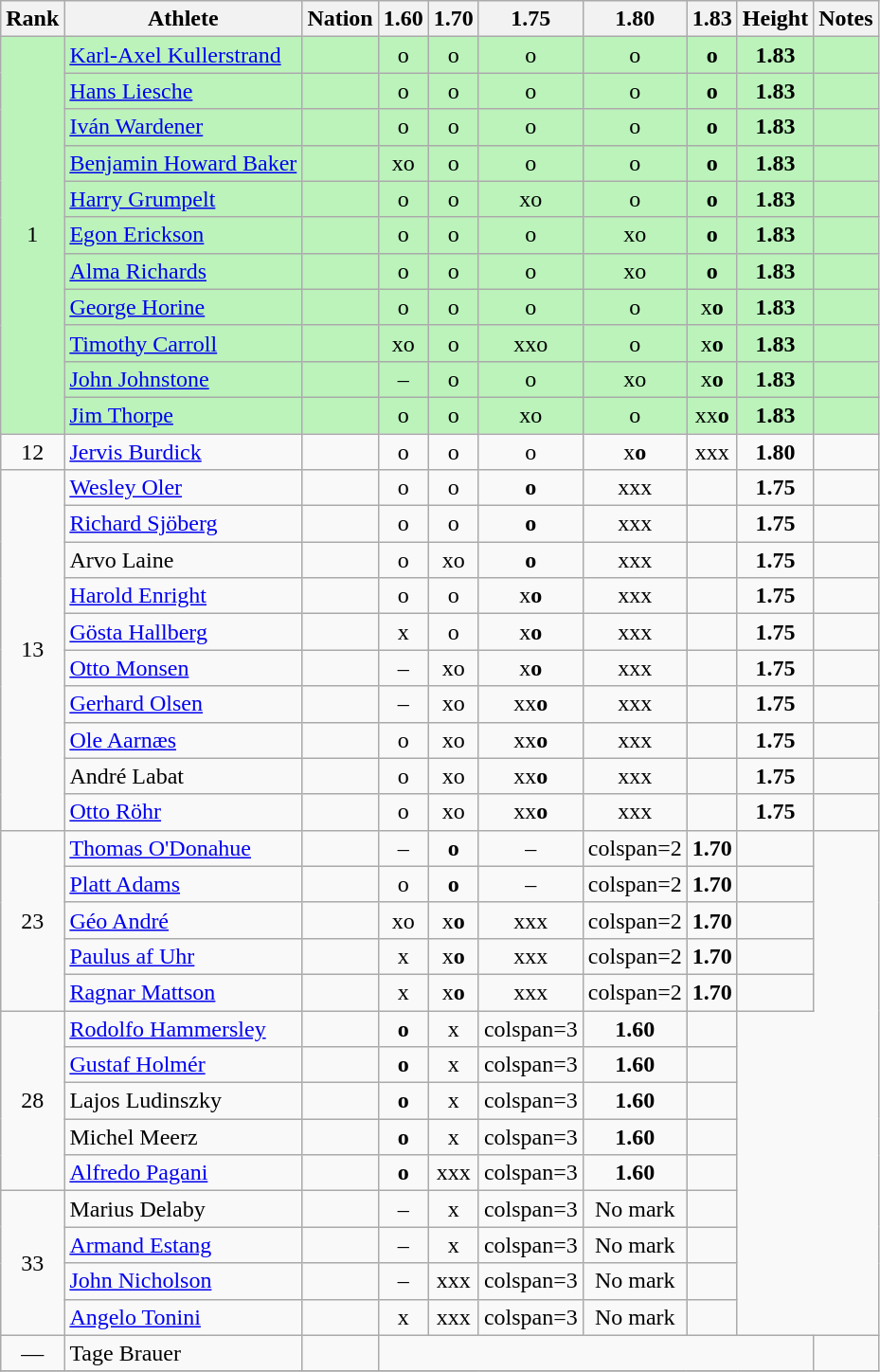<table class="wikitable sortable" style="text-align:center;">
<tr>
<th>Rank</th>
<th>Athlete</th>
<th>Nation</th>
<th>1.60</th>
<th>1.70</th>
<th>1.75</th>
<th>1.80</th>
<th>1.83</th>
<th>Height</th>
<th>Notes</th>
</tr>
<tr style="background:#BBF3BB">
<td rowspan="11">1</td>
<td align=left><a href='#'>Karl-Axel Kullerstrand</a></td>
<td align=left></td>
<td>o</td>
<td>o</td>
<td>o</td>
<td>o</td>
<td><strong>o</strong></td>
<td><strong>1.83</strong></td>
<td></td>
</tr>
<tr style="background:#BBF3BB">
<td align=left><a href='#'>Hans Liesche</a></td>
<td align=left></td>
<td>o</td>
<td>o</td>
<td>o</td>
<td>o</td>
<td><strong>o</strong></td>
<td><strong>1.83</strong></td>
<td></td>
</tr>
<tr style="background:#BBF3BB">
<td align=left><a href='#'>Iván Wardener</a></td>
<td align=left></td>
<td>o</td>
<td>o</td>
<td>o</td>
<td>o</td>
<td><strong>o</strong></td>
<td><strong>1.83</strong></td>
<td></td>
</tr>
<tr style="background:#BBF3BB">
<td align=left><a href='#'>Benjamin Howard Baker</a></td>
<td align=left></td>
<td>xo</td>
<td>o</td>
<td>o</td>
<td>o</td>
<td><strong>o</strong></td>
<td><strong>1.83</strong></td>
<td></td>
</tr>
<tr style="background:#BBF3BB">
<td align=left><a href='#'>Harry Grumpelt</a></td>
<td align=left></td>
<td>o</td>
<td>o</td>
<td>xo</td>
<td>o</td>
<td><strong>o</strong></td>
<td><strong>1.83</strong></td>
<td></td>
</tr>
<tr style="background:#BBF3BB">
<td align=left><a href='#'>Egon Erickson</a></td>
<td align=left></td>
<td>o</td>
<td>o</td>
<td>o</td>
<td>xo</td>
<td><strong>o</strong></td>
<td><strong>1.83</strong></td>
<td></td>
</tr>
<tr style="background:#BBF3BB">
<td align=left><a href='#'>Alma Richards</a></td>
<td align=left></td>
<td>o</td>
<td>o</td>
<td>o</td>
<td>xo</td>
<td><strong>o</strong></td>
<td><strong>1.83</strong></td>
<td></td>
</tr>
<tr style="background:#BBF3BB">
<td align=left><a href='#'>George Horine</a></td>
<td align=left></td>
<td>o</td>
<td>o</td>
<td>o</td>
<td>o</td>
<td>x<strong>o</strong></td>
<td><strong>1.83</strong></td>
<td></td>
</tr>
<tr style="background:#BBF3BB">
<td align=left><a href='#'>Timothy Carroll</a></td>
<td align=left></td>
<td>xo</td>
<td>o</td>
<td>xxo</td>
<td>o</td>
<td>x<strong>o</strong></td>
<td><strong>1.83</strong></td>
<td></td>
</tr>
<tr style="background:#BBF3BB">
<td align=left><a href='#'>John Johnstone</a></td>
<td align=left></td>
<td>–</td>
<td>o</td>
<td>o</td>
<td>xo</td>
<td>x<strong>o</strong></td>
<td><strong>1.83</strong></td>
<td></td>
</tr>
<tr style="background:#BBF3BB">
<td align=left><a href='#'>Jim Thorpe</a></td>
<td align=left></td>
<td>o</td>
<td>o</td>
<td>xo</td>
<td>o</td>
<td>xx<strong>o</strong></td>
<td><strong>1.83</strong></td>
<td></td>
</tr>
<tr>
<td>12</td>
<td align=left><a href='#'>Jervis Burdick</a></td>
<td align=left></td>
<td>o</td>
<td>o</td>
<td>o</td>
<td>x<strong>o</strong></td>
<td>xxx</td>
<td><strong>1.80</strong></td>
<td></td>
</tr>
<tr>
<td rowspan="10">13</td>
<td align=left><a href='#'>Wesley Oler</a></td>
<td align=left></td>
<td>o</td>
<td>o</td>
<td><strong>o</strong></td>
<td>xxx</td>
<td></td>
<td><strong>1.75</strong></td>
<td></td>
</tr>
<tr>
<td align=left><a href='#'>Richard Sjöberg</a></td>
<td align=left></td>
<td>o</td>
<td>o</td>
<td><strong>o</strong></td>
<td>xxx</td>
<td></td>
<td><strong>1.75</strong></td>
<td></td>
</tr>
<tr>
<td align=left>Arvo Laine</td>
<td align=left></td>
<td>o</td>
<td>xo</td>
<td><strong>o</strong></td>
<td>xxx</td>
<td></td>
<td><strong>1.75</strong></td>
<td></td>
</tr>
<tr>
<td align=left><a href='#'>Harold Enright</a></td>
<td align=left></td>
<td>o</td>
<td>o</td>
<td>x<strong>o</strong></td>
<td>xxx</td>
<td></td>
<td><strong>1.75</strong></td>
<td></td>
</tr>
<tr>
<td align=left><a href='#'>Gösta Hallberg</a></td>
<td align=left></td>
<td>x</td>
<td>o</td>
<td>x<strong>o</strong></td>
<td>xxx</td>
<td></td>
<td><strong>1.75</strong></td>
<td></td>
</tr>
<tr>
<td align=left><a href='#'>Otto Monsen</a></td>
<td align=left></td>
<td>–</td>
<td>xo</td>
<td>x<strong>o</strong></td>
<td>xxx</td>
<td></td>
<td><strong>1.75</strong></td>
<td></td>
</tr>
<tr>
<td align=left><a href='#'>Gerhard Olsen</a></td>
<td align=left></td>
<td>–</td>
<td>xo</td>
<td>xx<strong>o</strong></td>
<td>xxx</td>
<td></td>
<td><strong>1.75</strong></td>
<td></td>
</tr>
<tr>
<td align=left><a href='#'>Ole Aarnæs</a></td>
<td align=left></td>
<td>o</td>
<td>xo</td>
<td>xx<strong>o</strong></td>
<td>xxx</td>
<td></td>
<td><strong>1.75</strong></td>
<td></td>
</tr>
<tr>
<td align=left>André Labat</td>
<td align=left></td>
<td>o</td>
<td>xo</td>
<td>xx<strong>o</strong></td>
<td>xxx</td>
<td></td>
<td><strong>1.75</strong></td>
<td></td>
</tr>
<tr>
<td align=left><a href='#'>Otto Röhr</a></td>
<td align=left></td>
<td>o</td>
<td>xo</td>
<td>xx<strong>o</strong></td>
<td>xxx</td>
<td></td>
<td><strong>1.75</strong></td>
<td></td>
</tr>
<tr>
<td rowspan="5">23</td>
<td align=left><a href='#'>Thomas O'Donahue</a></td>
<td align=left></td>
<td>–</td>
<td><strong>o</strong></td>
<td>–</td>
<td>colspan=2 </td>
<td><strong>1.70</strong></td>
<td></td>
</tr>
<tr>
<td align=left><a href='#'>Platt Adams</a></td>
<td align=left></td>
<td>o</td>
<td><strong>o</strong></td>
<td>–</td>
<td>colspan=2 </td>
<td><strong>1.70</strong></td>
<td></td>
</tr>
<tr>
<td align=left><a href='#'>Géo André</a></td>
<td align=left></td>
<td>xo</td>
<td>x<strong>o</strong></td>
<td>xxx</td>
<td>colspan=2 </td>
<td><strong>1.70</strong></td>
<td></td>
</tr>
<tr>
<td align=left><a href='#'>Paulus af Uhr</a></td>
<td align=left></td>
<td>x</td>
<td>x<strong>o</strong></td>
<td>xxx</td>
<td>colspan=2 </td>
<td><strong>1.70</strong></td>
<td></td>
</tr>
<tr>
<td align=left><a href='#'>Ragnar Mattson</a></td>
<td align=left></td>
<td>x</td>
<td>x<strong>o</strong></td>
<td>xxx</td>
<td>colspan=2 </td>
<td><strong>1.70</strong></td>
<td></td>
</tr>
<tr>
<td rowspan="5">28</td>
<td align=left><a href='#'>Rodolfo Hammersley</a></td>
<td align=left></td>
<td><strong>o</strong></td>
<td>x</td>
<td>colspan=3 </td>
<td><strong>1.60</strong></td>
<td></td>
</tr>
<tr>
<td align=left><a href='#'>Gustaf Holmér</a></td>
<td align=left></td>
<td><strong>o</strong></td>
<td>x</td>
<td>colspan=3 </td>
<td><strong>1.60</strong></td>
<td></td>
</tr>
<tr>
<td align=left>Lajos Ludinszky</td>
<td align=left></td>
<td><strong>o</strong></td>
<td>x</td>
<td>colspan=3 </td>
<td><strong>1.60</strong></td>
<td></td>
</tr>
<tr>
<td align=left>Michel Meerz</td>
<td align=left></td>
<td><strong>o</strong></td>
<td>x</td>
<td>colspan=3 </td>
<td><strong>1.60</strong></td>
<td></td>
</tr>
<tr>
<td align=left><a href='#'>Alfredo Pagani</a></td>
<td align=left></td>
<td><strong>o</strong></td>
<td>xxx</td>
<td>colspan=3 </td>
<td><strong>1.60</strong></td>
<td></td>
</tr>
<tr>
<td rowspan="4">33</td>
<td align=left>Marius Delaby</td>
<td align=left></td>
<td>–</td>
<td>x</td>
<td>colspan=3 </td>
<td>No mark</td>
<td></td>
</tr>
<tr>
<td align=left><a href='#'>Armand Estang</a></td>
<td align=left></td>
<td>–</td>
<td>x</td>
<td>colspan=3 </td>
<td>No mark</td>
<td></td>
</tr>
<tr>
<td align=left><a href='#'>John Nicholson</a></td>
<td align=left></td>
<td>–</td>
<td>xxx</td>
<td>colspan=3 </td>
<td>No mark</td>
<td></td>
</tr>
<tr>
<td align=left><a href='#'>Angelo Tonini</a></td>
<td align=left></td>
<td>x</td>
<td>xxx</td>
<td>colspan=3 </td>
<td>No mark</td>
<td></td>
</tr>
<tr>
<td data-sort-value=37>—</td>
<td align=left>Tage Brauer</td>
<td align=left></td>
<td colspan="6"></td>
<td></td>
</tr>
<tr>
</tr>
</table>
